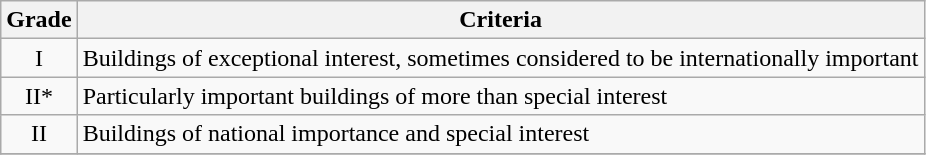<table class="wikitable" border="1">
<tr>
<th>Grade</th>
<th>Criteria</th>
</tr>
<tr>
<td align="center" >I</td>
<td>Buildings of exceptional interest, sometimes considered to be internationally important</td>
</tr>
<tr>
<td align="center" >II*</td>
<td>Particularly important buildings of more than special interest</td>
</tr>
<tr>
<td align="center" >II</td>
<td>Buildings of national importance and special interest</td>
</tr>
<tr>
</tr>
</table>
